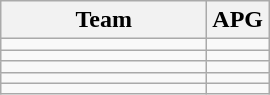<table class=wikitable>
<tr>
<th width=130>Team</th>
<th>APG</th>
</tr>
<tr>
<td></td>
<td></td>
</tr>
<tr>
<td></td>
<td></td>
</tr>
<tr>
<td></td>
<td></td>
</tr>
<tr>
<td></td>
<td></td>
</tr>
<tr>
<td></td>
<td></td>
</tr>
</table>
